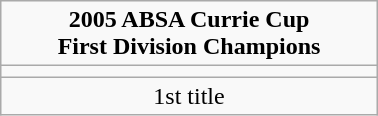<table class="wikitable" style="text-align: center; margin: 0 auto; width: 20%">
<tr>
<td><strong>2005 ABSA Currie Cup <br>First Division Champions<br></strong></td>
</tr>
<tr>
<td><strong></strong></td>
</tr>
<tr>
<td>1st title</td>
</tr>
</table>
